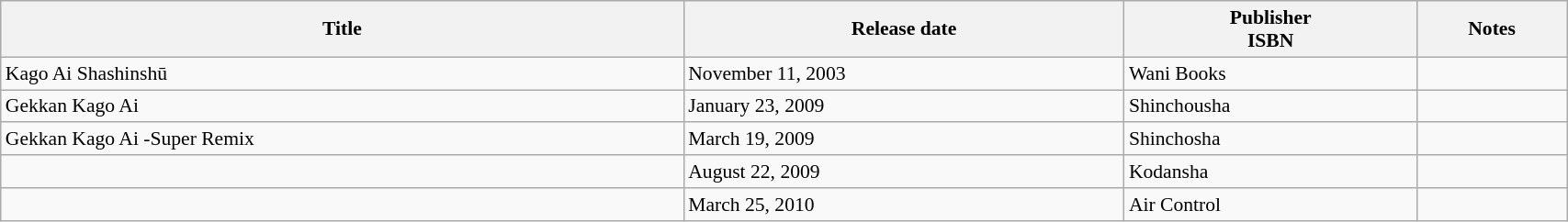<table class="wikitable"  style="width:90%; font-size:90%;">
<tr>
<th>Title</th>
<th>Release date</th>
<th>Publisher<br>ISBN</th>
<th>Notes</th>
</tr>
<tr>
<td>Kago Ai Shashinshū</td>
<td>November 11, 2003</td>
<td>Wani Books<br></td>
<td></td>
</tr>
<tr>
<td>Gekkan Kago Ai</td>
<td>January 23, 2009</td>
<td>Shinchousha<br></td>
<td></td>
</tr>
<tr>
<td>Gekkan Kago Ai -Super Remix</td>
<td>March 19, 2009</td>
<td>Shinchosha<br></td>
<td></td>
</tr>
<tr>
<td></td>
<td>August 22, 2009</td>
<td>Kodansha<br></td>
<td></td>
</tr>
<tr>
<td></td>
<td>March 25, 2010</td>
<td>Air Control<br></td>
</tr>
</table>
